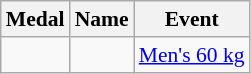<table class="wikitable sortable" style="font-size:90%">
<tr>
<th>Medal</th>
<th>Name</th>
<th>Event</th>
</tr>
<tr>
<td></td>
<td></td>
<td><a href='#'>Men's 60 kg</a></td>
</tr>
</table>
